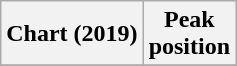<table class="wikitable sortable plainrowheaders" style="text-align:center">
<tr>
<th scope="col">Chart (2019)</th>
<th scope="col">Peak<br>position</th>
</tr>
<tr>
</tr>
</table>
